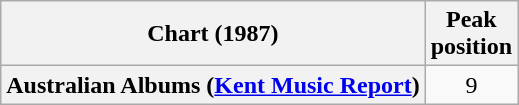<table class="wikitable plainrowheaders" style="text-align:center">
<tr>
<th scope="col">Chart (1987)</th>
<th scope="col">Peak<br>position</th>
</tr>
<tr>
<th scope="row">Australian Albums (<a href='#'>Kent Music Report</a>)</th>
<td>9</td>
</tr>
</table>
